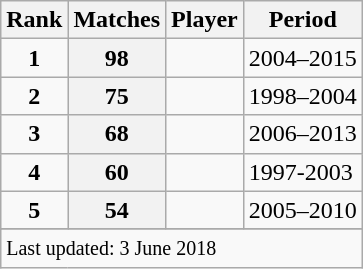<table class="wikitable plainrowheaders sortable">
<tr>
<th scope=col>Rank</th>
<th scope=col>Matches</th>
<th scope=col>Player</th>
<th scope=col>Period</th>
</tr>
<tr>
<td align=center><strong>1</strong></td>
<th scope=row style=text-align:center;>98</th>
<td></td>
<td>2004–2015</td>
</tr>
<tr>
<td align=center><strong>2</strong></td>
<th scope=row style=text-align:center;>75</th>
<td></td>
<td>1998–2004</td>
</tr>
<tr>
<td align=center><strong>3</strong></td>
<th scope=row style=text-align:center;>68</th>
<td></td>
<td>2006–2013</td>
</tr>
<tr>
<td align=center><strong>4</strong></td>
<th scope=row style=text-align:center;>60</th>
<td></td>
<td>1997-2003</td>
</tr>
<tr>
<td align=center><strong>5</strong></td>
<th scope=row style=text-align:center;>54</th>
<td></td>
<td>2005–2010</td>
</tr>
<tr>
</tr>
<tr class=sortbottom>
<td colspan=4><small>Last updated: 3 June 2018</small></td>
</tr>
</table>
